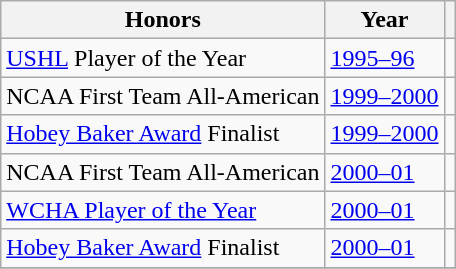<table class="wikitable">
<tr>
<th>Honors</th>
<th>Year</th>
<th></th>
</tr>
<tr>
<td><a href='#'>USHL</a> Player of the Year</td>
<td><a href='#'>1995–96</a></td>
<td></td>
</tr>
<tr>
<td>NCAA First Team All-American</td>
<td><a href='#'>1999–2000</a></td>
<td></td>
</tr>
<tr>
<td><a href='#'>Hobey Baker Award</a> Finalist</td>
<td><a href='#'>1999–2000</a></td>
<td></td>
</tr>
<tr>
<td>NCAA First Team All-American</td>
<td><a href='#'>2000–01</a></td>
<td></td>
</tr>
<tr>
<td><a href='#'>WCHA Player of the Year</a></td>
<td><a href='#'>2000–01</a></td>
<td></td>
</tr>
<tr>
<td><a href='#'>Hobey Baker Award</a> Finalist</td>
<td><a href='#'>2000–01</a></td>
<td></td>
</tr>
<tr>
</tr>
</table>
